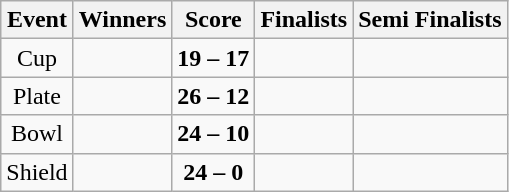<table class="wikitable" style="text-align: center">
<tr>
<th>Event</th>
<th>Winners</th>
<th>Score</th>
<th>Finalists</th>
<th>Semi Finalists</th>
</tr>
<tr>
<td>Cup</td>
<td align=left><strong></strong></td>
<td><strong>19 – 17</strong></td>
<td align=left></td>
<td align=left><br></td>
</tr>
<tr>
<td>Plate</td>
<td align=left><strong></strong></td>
<td><strong>26 – 12</strong></td>
<td align=left></td>
<td align=left><br></td>
</tr>
<tr>
<td>Bowl</td>
<td align=left><strong></strong></td>
<td><strong>24 – 10</strong></td>
<td align=left></td>
<td align=left><br></td>
</tr>
<tr>
<td>Shield</td>
<td align=left><strong></strong></td>
<td><strong>24 – 0</strong></td>
<td align=left></td>
<td align=left><br></td>
</tr>
</table>
